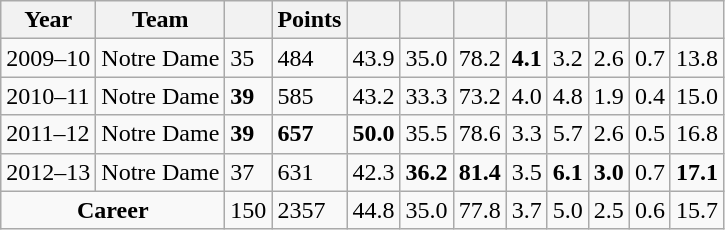<table class="wikitable">
<tr>
<th scope="col">Year</th>
<th scope="col">Team</th>
<th scope="col"></th>
<th scope="col">Points</th>
<th scope="col"></th>
<th scope="col"></th>
<th scope="col"></th>
<th scope="col"></th>
<th scope="col"></th>
<th scope="col"></th>
<th scope="col"></th>
<th scope="col"></th>
</tr>
<tr>
<td>2009–10</td>
<td>Notre Dame</td>
<td>35</td>
<td>484</td>
<td>43.9</td>
<td>35.0</td>
<td>78.2</td>
<td><strong>4.1</strong></td>
<td>3.2</td>
<td>2.6</td>
<td>0.7</td>
<td>13.8</td>
</tr>
<tr>
<td>2010–11</td>
<td>Notre Dame</td>
<td><strong>39</strong></td>
<td>585</td>
<td>43.2</td>
<td>33.3</td>
<td>73.2</td>
<td>4.0</td>
<td>4.8</td>
<td>1.9</td>
<td>0.4</td>
<td>15.0</td>
</tr>
<tr>
<td>2011–12</td>
<td>Notre Dame</td>
<td><strong>39</strong></td>
<td><strong>657</strong></td>
<td><strong>50.0</strong></td>
<td>35.5</td>
<td>78.6</td>
<td>3.3</td>
<td>5.7</td>
<td>2.6</td>
<td>0.5</td>
<td>16.8</td>
</tr>
<tr>
<td>2012–13</td>
<td>Notre Dame</td>
<td>37</td>
<td>631</td>
<td>42.3</td>
<td><strong>36.2</strong></td>
<td><strong>81.4</strong></td>
<td>3.5</td>
<td><strong>6.1</strong></td>
<td><strong>3.0</strong></td>
<td>0.7</td>
<td><strong>17.1</strong></td>
</tr>
<tr>
<td colspan=2 align=center><strong>Career</strong></td>
<td>150</td>
<td>2357</td>
<td>44.8</td>
<td>35.0</td>
<td>77.8</td>
<td>3.7</td>
<td>5.0</td>
<td>2.5</td>
<td>0.6</td>
<td>15.7</td>
</tr>
</table>
